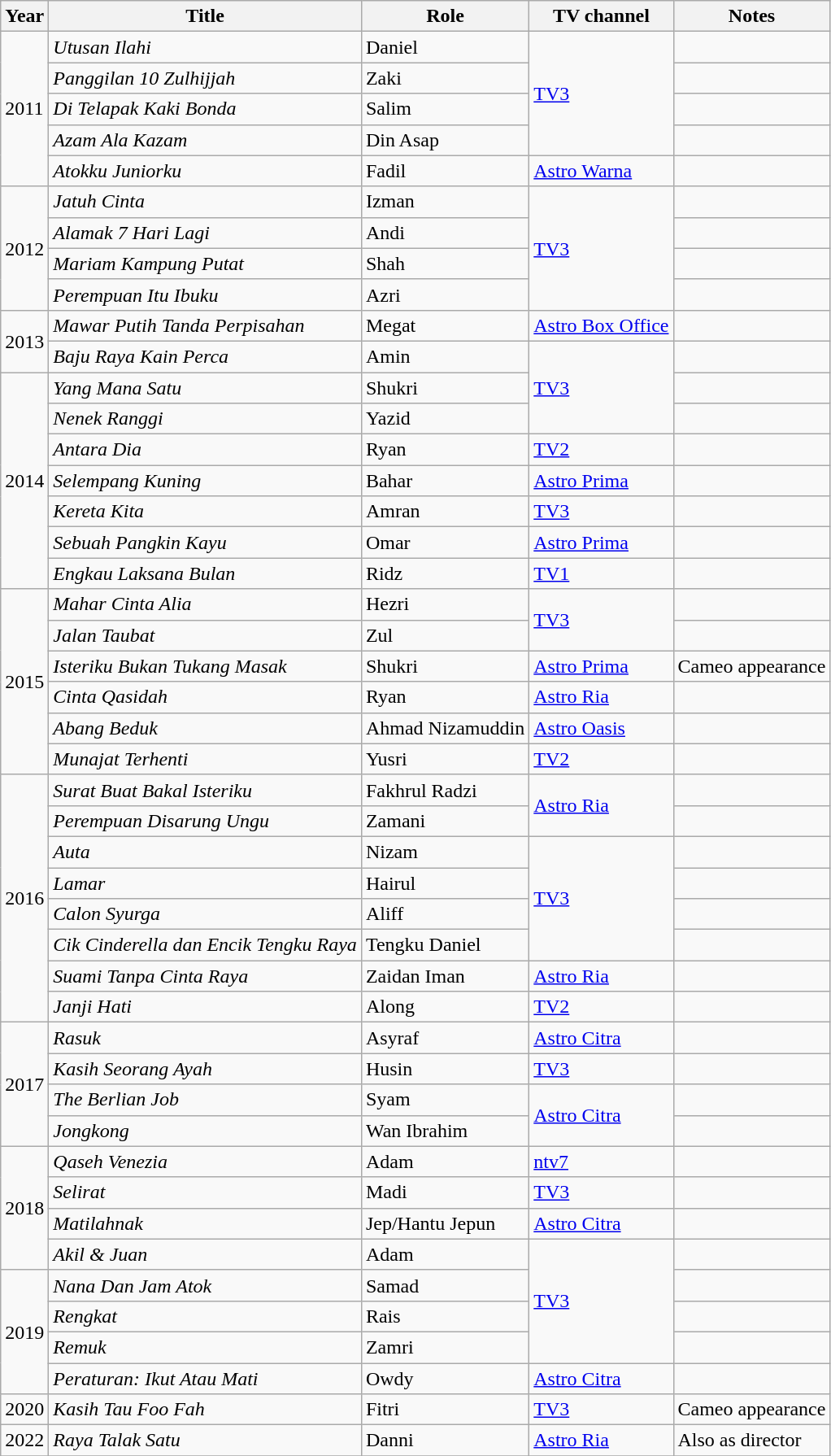<table class="wikitable">
<tr>
<th>Year</th>
<th>Title</th>
<th>Role</th>
<th>TV channel</th>
<th>Notes</th>
</tr>
<tr>
<td rowspan="5">2011</td>
<td><em>Utusan Ilahi</em></td>
<td>Daniel</td>
<td rowspan="4"><a href='#'>TV3</a></td>
<td></td>
</tr>
<tr>
<td><em>Panggilan 10 Zulhijjah</em></td>
<td>Zaki</td>
<td></td>
</tr>
<tr>
<td><em>Di Telapak Kaki Bonda</em></td>
<td>Salim</td>
<td></td>
</tr>
<tr>
<td><em>Azam Ala Kazam</em></td>
<td>Din Asap</td>
<td></td>
</tr>
<tr>
<td><em>Atokku Juniorku</em></td>
<td>Fadil</td>
<td><a href='#'>Astro Warna</a></td>
<td></td>
</tr>
<tr>
<td rowspan="4">2012</td>
<td><em>Jatuh Cinta</em></td>
<td>Izman</td>
<td rowspan="4"><a href='#'>TV3</a></td>
<td></td>
</tr>
<tr>
<td><em>Alamak 7 Hari Lagi</em></td>
<td>Andi</td>
<td></td>
</tr>
<tr>
<td><em>Mariam Kampung Putat</em></td>
<td>Shah</td>
<td></td>
</tr>
<tr>
<td><em>Perempuan Itu Ibuku</em></td>
<td>Azri</td>
<td></td>
</tr>
<tr>
<td rowspan="2">2013</td>
<td><em>Mawar Putih Tanda Perpisahan</em></td>
<td>Megat</td>
<td><a href='#'>Astro Box Office</a></td>
<td></td>
</tr>
<tr>
<td><em>Baju Raya Kain Perca</em></td>
<td>Amin</td>
<td rowspan="3"><a href='#'>TV3</a></td>
<td></td>
</tr>
<tr>
<td rowspan="7">2014</td>
<td><em>Yang Mana Satu</em></td>
<td>Shukri</td>
<td></td>
</tr>
<tr>
<td><em>Nenek Ranggi</em></td>
<td>Yazid</td>
<td></td>
</tr>
<tr>
<td><em>Antara Dia</em></td>
<td>Ryan</td>
<td><a href='#'>TV2</a></td>
<td></td>
</tr>
<tr>
<td><em>Selempang Kuning</em></td>
<td>Bahar</td>
<td><a href='#'>Astro Prima</a></td>
<td></td>
</tr>
<tr>
<td><em>Kereta Kita</em></td>
<td>Amran</td>
<td><a href='#'>TV3</a></td>
<td></td>
</tr>
<tr>
<td><em>Sebuah Pangkin Kayu</em></td>
<td>Omar</td>
<td><a href='#'>Astro Prima</a></td>
<td></td>
</tr>
<tr>
<td><em>Engkau Laksana Bulan</em></td>
<td>Ridz</td>
<td><a href='#'>TV1</a></td>
<td></td>
</tr>
<tr>
<td rowspan="6">2015</td>
<td><em>Mahar Cinta Alia</em></td>
<td>Hezri</td>
<td rowspan="2"><a href='#'>TV3</a></td>
<td></td>
</tr>
<tr>
<td><em>Jalan Taubat</em></td>
<td>Zul</td>
<td></td>
</tr>
<tr>
<td><em>Isteriku Bukan Tukang Masak</em></td>
<td>Shukri</td>
<td><a href='#'>Astro Prima</a></td>
<td>Cameo appearance</td>
</tr>
<tr>
<td><em>Cinta Qasidah</em></td>
<td>Ryan</td>
<td rowspan="1"><a href='#'>Astro Ria</a></td>
<td></td>
</tr>
<tr>
<td><em>Abang Beduk</em></td>
<td>Ahmad Nizamuddin</td>
<td rowspan="1"><a href='#'>Astro Oasis</a></td>
<td></td>
</tr>
<tr>
<td><em>Munajat Terhenti</em></td>
<td>Yusri</td>
<td><a href='#'>TV2</a></td>
<td></td>
</tr>
<tr>
<td rowspan="8">2016</td>
<td><em>Surat Buat Bakal Isteriku</em></td>
<td>Fakhrul Radzi</td>
<td rowspan="2"><a href='#'>Astro Ria</a></td>
<td></td>
</tr>
<tr>
<td><em>Perempuan Disarung Ungu</em></td>
<td>Zamani</td>
<td></td>
</tr>
<tr>
<td><em>Auta</em></td>
<td>Nizam</td>
<td rowspan="4"><a href='#'>TV3</a></td>
<td></td>
</tr>
<tr>
<td><em>Lamar</em></td>
<td>Hairul</td>
<td></td>
</tr>
<tr>
<td><em>Calon Syurga</em></td>
<td>Aliff</td>
<td></td>
</tr>
<tr>
<td><em>Cik Cinderella dan Encik Tengku Raya</em></td>
<td>Tengku Daniel</td>
<td></td>
</tr>
<tr>
<td><em>Suami Tanpa Cinta Raya</em></td>
<td>Zaidan Iman</td>
<td><a href='#'>Astro Ria</a></td>
<td></td>
</tr>
<tr>
<td><em>Janji Hati</em></td>
<td>Along</td>
<td><a href='#'>TV2</a></td>
<td></td>
</tr>
<tr>
<td rowspan="4">2017</td>
<td><em>Rasuk</em></td>
<td>Asyraf</td>
<td><a href='#'>Astro Citra</a></td>
<td></td>
</tr>
<tr>
<td><em>Kasih Seorang Ayah</em></td>
<td>Husin</td>
<td><a href='#'>TV3</a></td>
<td></td>
</tr>
<tr>
<td><em>The Berlian Job</em></td>
<td>Syam</td>
<td rowspan="2"><a href='#'>Astro Citra</a></td>
<td></td>
</tr>
<tr>
<td><em>Jongkong</em></td>
<td>Wan Ibrahim</td>
<td></td>
</tr>
<tr>
<td rowspan="4">2018</td>
<td><em>Qaseh Venezia</em></td>
<td>Adam</td>
<td><a href='#'>ntv7</a></td>
<td></td>
</tr>
<tr>
<td><em>Selirat</em></td>
<td>Madi</td>
<td><a href='#'>TV3</a></td>
<td></td>
</tr>
<tr>
<td><em>Matilahnak</em></td>
<td>Jep/Hantu Jepun</td>
<td><a href='#'>Astro Citra</a></td>
<td></td>
</tr>
<tr>
<td><em>Akil & Juan</em></td>
<td>Adam</td>
<td rowspan="4"><a href='#'>TV3</a></td>
<td></td>
</tr>
<tr>
<td rowspan="4">2019</td>
<td><em>Nana Dan Jam Atok</em></td>
<td>Samad</td>
<td></td>
</tr>
<tr>
<td><em>Rengkat</em></td>
<td>Rais</td>
<td></td>
</tr>
<tr>
<td><em>Remuk</em></td>
<td>Zamri</td>
<td></td>
</tr>
<tr>
<td><em>Peraturan: Ikut Atau Mati</em></td>
<td>Owdy</td>
<td><a href='#'>Astro Citra</a></td>
<td></td>
</tr>
<tr>
<td>2020</td>
<td><em>Kasih Tau Foo Fah</em></td>
<td>Fitri</td>
<td><a href='#'>TV3</a></td>
<td>Cameo appearance</td>
</tr>
<tr>
<td>2022</td>
<td><em>Raya Talak Satu</em></td>
<td>Danni</td>
<td><a href='#'>Astro Ria</a></td>
<td>Also as director</td>
</tr>
<tr>
</tr>
</table>
